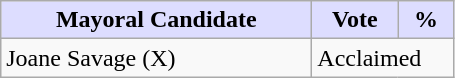<table class="wikitable">
<tr>
<th style="background:#ddf; width:200px;">Mayoral Candidate</th>
<th style="background:#ddf; width:50px;">Vote</th>
<th style="background:#ddf; width:30px;">%</th>
</tr>
<tr>
<td>Joane Savage (X)</td>
<td colspan="2">Acclaimed</td>
</tr>
</table>
